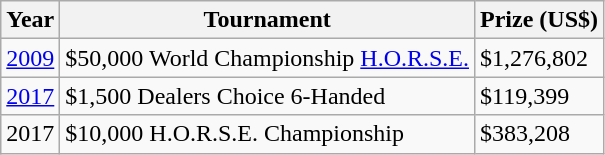<table class="wikitable">
<tr>
<th>Year</th>
<th>Tournament</th>
<th>Prize (US$)</th>
</tr>
<tr>
<td><a href='#'>2009</a></td>
<td>$50,000 World Championship <a href='#'>H.O.R.S.E.</a></td>
<td>$1,276,802</td>
</tr>
<tr>
<td><a href='#'>2017</a></td>
<td>$1,500 Dealers Choice 6-Handed</td>
<td>$119,399</td>
</tr>
<tr>
<td>2017</td>
<td>$10,000 H.O.R.S.E. Championship</td>
<td>$383,208</td>
</tr>
</table>
